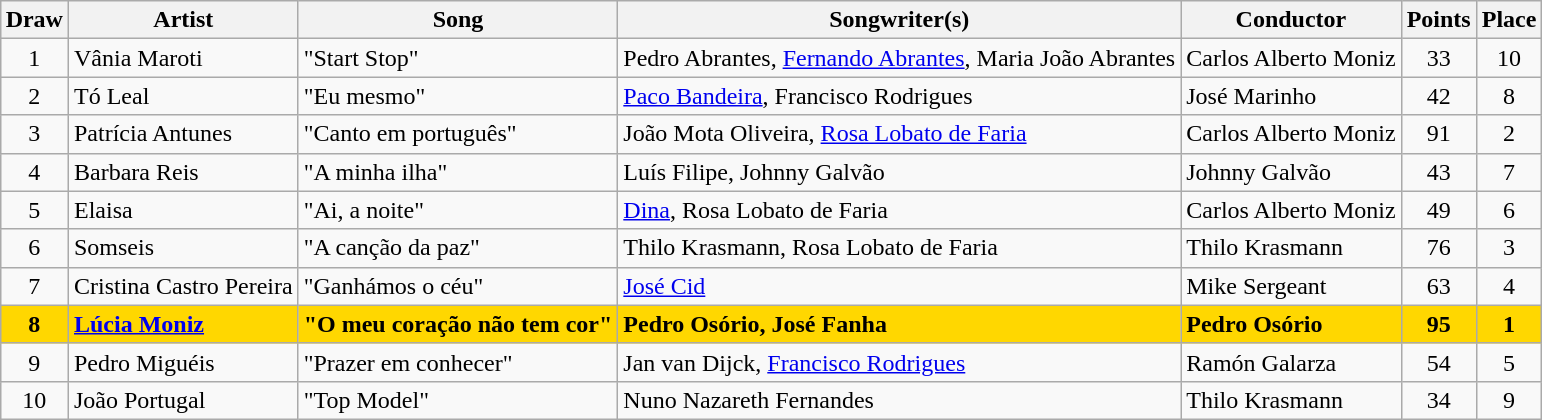<table class="sortable wikitable" style="margin: 1em auto 1em auto; text-align:center">
<tr>
<th>Draw</th>
<th>Artist</th>
<th>Song</th>
<th>Songwriter(s)</th>
<th>Conductor</th>
<th>Points</th>
<th>Place</th>
</tr>
<tr>
<td>1</td>
<td align="left">Vânia Maroti</td>
<td align="left">"Start Stop"</td>
<td align="left">Pedro Abrantes, <a href='#'>Fernando Abrantes</a>, Maria João Abrantes</td>
<td align="left">Carlos Alberto Moniz</td>
<td>33</td>
<td>10</td>
</tr>
<tr>
<td>2</td>
<td align="left">Tó Leal</td>
<td align="left">"Eu mesmo"</td>
<td align="left"><a href='#'>Paco Bandeira</a>, Francisco Rodrigues</td>
<td align="left">José Marinho</td>
<td>42</td>
<td>8</td>
</tr>
<tr>
<td>3</td>
<td align="left">Patrícia Antunes</td>
<td align="left">"Canto em português"</td>
<td align="left">João Mota Oliveira, <a href='#'>Rosa Lobato de Faria</a></td>
<td align="left">Carlos Alberto Moniz</td>
<td>91</td>
<td>2</td>
</tr>
<tr>
<td>4</td>
<td align="left">Barbara Reis</td>
<td align="left">"A minha ilha"</td>
<td align="left">Luís Filipe, Johnny Galvão</td>
<td align="left">Johnny Galvão</td>
<td>43</td>
<td>7</td>
</tr>
<tr>
<td>5</td>
<td align="left">Elaisa</td>
<td align="left">"Ai, a noite"</td>
<td align="left"><a href='#'>Dina</a>, Rosa Lobato de Faria</td>
<td align="left">Carlos Alberto Moniz</td>
<td>49</td>
<td>6</td>
</tr>
<tr>
<td>6</td>
<td align="left">Somseis</td>
<td align="left">"A canção da paz"</td>
<td align="left">Thilo Krasmann, Rosa Lobato de Faria</td>
<td align="left">Thilo Krasmann</td>
<td>76</td>
<td>3</td>
</tr>
<tr>
<td>7</td>
<td align="left">Cristina Castro Pereira</td>
<td align="left">"Ganhámos o céu"</td>
<td align="left"><a href='#'>José Cid</a></td>
<td align="left">Mike Sergeant</td>
<td>63</td>
<td>4</td>
</tr>
<tr style="font-weight:bold; background:gold;">
<td>8</td>
<td align="left"><a href='#'>Lúcia Moniz</a></td>
<td align="left">"O meu coração não tem cor"</td>
<td align="left">Pedro Osório, José Fanha</td>
<td align="left">Pedro Osório</td>
<td>95</td>
<td>1</td>
</tr>
<tr>
<td>9</td>
<td align="left">Pedro Miguéis</td>
<td align="left">"Prazer em conhecer"</td>
<td align="left">Jan van Dijck, <a href='#'>Francisco Rodrigues</a></td>
<td align="left">Ramón Galarza</td>
<td>54</td>
<td>5</td>
</tr>
<tr>
<td>10</td>
<td align="left">João Portugal</td>
<td align="left">"Top Model"</td>
<td align="left">Nuno Nazareth Fernandes</td>
<td align="left">Thilo Krasmann</td>
<td>34</td>
<td>9</td>
</tr>
</table>
